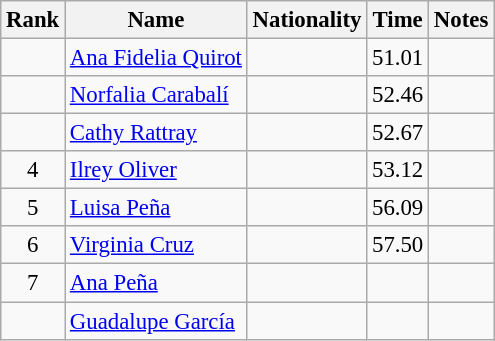<table class="wikitable sortable" style="text-align:center;font-size:95%">
<tr>
<th>Rank</th>
<th>Name</th>
<th>Nationality</th>
<th>Time</th>
<th>Notes</th>
</tr>
<tr>
<td></td>
<td align=left><a href='#'>Ana Fidelia Quirot</a></td>
<td align=left></td>
<td>51.01</td>
<td></td>
</tr>
<tr>
<td></td>
<td align=left><a href='#'>Norfalia Carabalí</a></td>
<td align=left></td>
<td>52.46</td>
<td></td>
</tr>
<tr>
<td></td>
<td align=left><a href='#'>Cathy Rattray</a></td>
<td align=left></td>
<td>52.67</td>
<td></td>
</tr>
<tr>
<td>4</td>
<td align=left><a href='#'>Ilrey Oliver</a></td>
<td align=left></td>
<td>53.12</td>
<td></td>
</tr>
<tr>
<td>5</td>
<td align=left><a href='#'>Luisa Peña</a></td>
<td align=left></td>
<td>56.09</td>
<td></td>
</tr>
<tr>
<td>6</td>
<td align=left><a href='#'>Virginia Cruz</a></td>
<td align=left></td>
<td>57.50</td>
<td></td>
</tr>
<tr>
<td>7</td>
<td align=left><a href='#'>Ana Peña</a></td>
<td align=left></td>
<td></td>
<td></td>
</tr>
<tr>
<td></td>
<td align=left><a href='#'>Guadalupe García</a></td>
<td align=left></td>
<td></td>
<td></td>
</tr>
</table>
